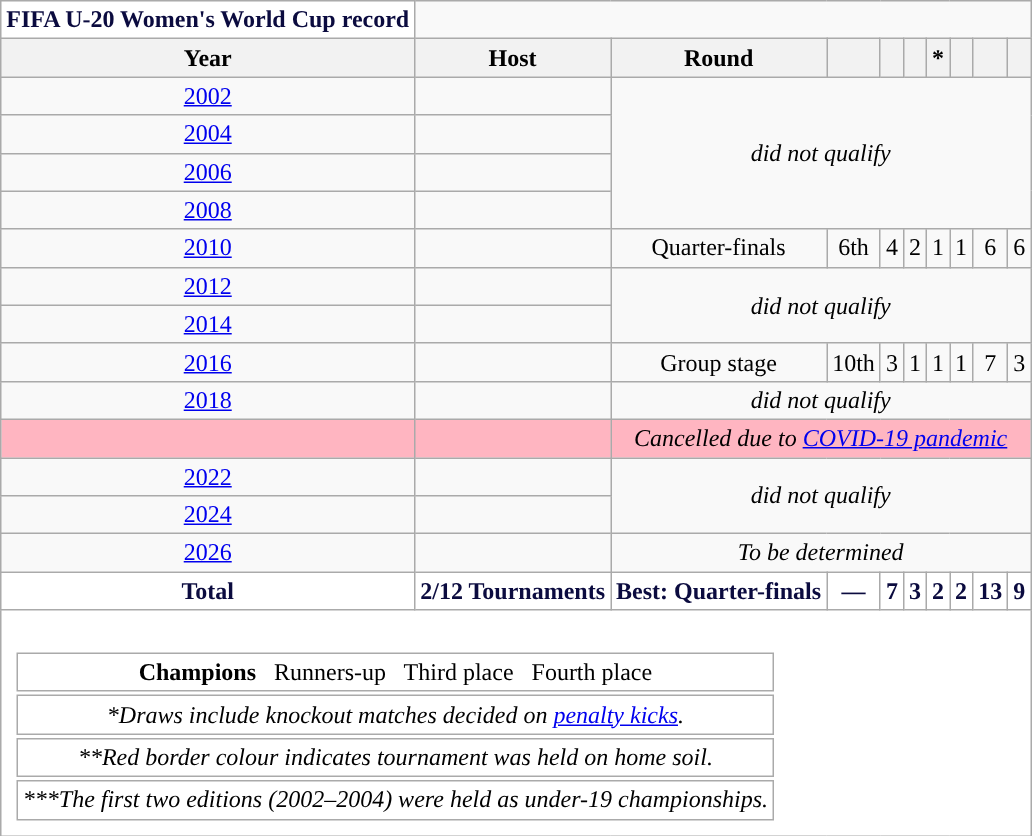<table class="wikitable" style="text-align: center;">
<tr>
<th style="background:white; color:#0B0B3F; ">FIFA U-20 Women's World Cup record</th>
</tr>
<tr>
<th>Year</th>
<th>Host</th>
<th>Round</th>
<th></th>
<th></th>
<th></th>
<th>*</th>
<th></th>
<th></th>
<th></th>
</tr>
<tr>
<td><a href='#'>2002</a></td>
<td align=left></td>
<td rowspan=4 colspan=8><em>did not qualify</em></td>
</tr>
<tr>
<td><a href='#'>2004</a></td>
<td align=left></td>
</tr>
<tr>
<td><a href='#'>2006</a></td>
<td align=left></td>
</tr>
<tr>
<td><a href='#'>2008</a></td>
<td align=left></td>
</tr>
<tr>
<td><a href='#'>2010</a></td>
<td align=left></td>
<td>Quarter-finals</td>
<td>6th</td>
<td>4</td>
<td>2</td>
<td>1</td>
<td>1</td>
<td>6</td>
<td>6</td>
</tr>
<tr>
<td><a href='#'>2012</a></td>
<td align=left></td>
<td rowspan=2 colspan=8><em>did not qualify</em></td>
</tr>
<tr>
<td><a href='#'>2014</a></td>
<td align=left></td>
</tr>
<tr>
<td><a href='#'>2016</a></td>
<td align=left></td>
<td>Group stage</td>
<td>10th</td>
<td>3</td>
<td>1</td>
<td>1</td>
<td>1</td>
<td>7</td>
<td>3</td>
</tr>
<tr>
<td><a href='#'>2018</a></td>
<td align=left></td>
<td colspan=8><em>did not qualify</em></td>
</tr>
<tr bgcolor=#ffb5c1>
<td></td>
<td align=left></td>
<td colspan=8><em>Cancelled due to <a href='#'>COVID-19 pandemic</a></em></td>
</tr>
<tr>
<td><a href='#'>2022</a></td>
<td align=left></td>
<td rowspan=2 colspan=8><em>did not qualify</em></td>
</tr>
<tr>
<td><a href='#'>2024</a></td>
<td align=left></td>
</tr>
<tr>
<td><a href='#'>2026</a></td>
<td align=left></td>
<td colspan=8><em>To be determined</em></td>
</tr>
<tr>
<th style="background:white; color:#0B0B3F; ">Total</th>
<th style="background:white; color:#0B0B3F; ">2/12 Tournaments</th>
<th style="background:white; color:#0B0B3F; ">Best: Quarter-finals</th>
<th style="background:white; color:#0B0B3F; ">—</th>
<th style="background:white; color:#0B0B3F; ">7</th>
<th style="background:white; color:#0B0B3F; ">3</th>
<th style="background:white; color:#0B0B3F; ">2</th>
<th style="background:white; color:#0B0B3F; ">2</th>
<th style="background:white; color:#0B0B3F; ">13</th>
<th style="background:white; color:#0B0B3F; ">9</th>
</tr>
<tr>
<td colspan="20" style="background:white;padding:.5em"><br><table>
<tr>
<td> <strong>Champions</strong>   Runners-up   Third place   Fourth place</td>
</tr>
<tr>
<td><em>*Draws include knockout matches decided on <a href='#'>penalty kicks</a>.</em></td>
</tr>
<tr>
<td><em>**Red border colour indicates tournament was held on home soil.</em></td>
</tr>
<tr>
<td><em>***The first two editions (2002–2004) were held as under-19 championships.</em></td>
</tr>
</table>
</td>
</tr>
</table>
